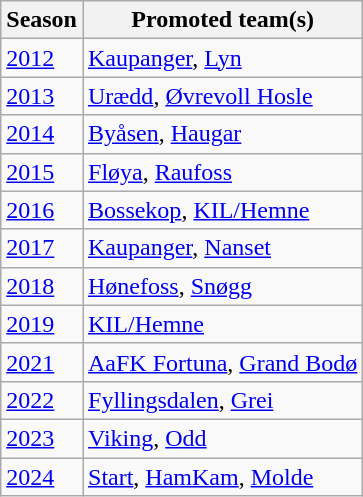<table class="wikitable">
<tr>
<th>Season</th>
<th>Promoted team(s)</th>
</tr>
<tr>
<td><a href='#'>2012</a></td>
<td><a href='#'>Kaupanger</a>, <a href='#'>Lyn</a></td>
</tr>
<tr>
<td><a href='#'>2013</a></td>
<td><a href='#'>Urædd</a>, <a href='#'>Øvrevoll Hosle</a></td>
</tr>
<tr>
<td><a href='#'>2014</a></td>
<td><a href='#'>Byåsen</a>, <a href='#'>Haugar</a></td>
</tr>
<tr>
<td><a href='#'>2015</a></td>
<td><a href='#'>Fløya</a>, <a href='#'>Raufoss</a></td>
</tr>
<tr>
<td><a href='#'>2016</a></td>
<td><a href='#'>Bossekop</a>, <a href='#'>KIL/Hemne</a></td>
</tr>
<tr>
<td><a href='#'>2017</a></td>
<td><a href='#'>Kaupanger</a>, <a href='#'>Nanset</a></td>
</tr>
<tr>
<td><a href='#'>2018</a></td>
<td><a href='#'>Hønefoss</a>, <a href='#'>Snøgg</a></td>
</tr>
<tr>
<td><a href='#'>2019</a></td>
<td><a href='#'>KIL/Hemne</a></td>
</tr>
<tr>
<td><a href='#'>2021</a></td>
<td><a href='#'>AaFK Fortuna</a>, <a href='#'>Grand Bodø</a></td>
</tr>
<tr>
<td><a href='#'>2022</a></td>
<td><a href='#'>Fyllingsdalen</a>, <a href='#'>Grei</a></td>
</tr>
<tr>
<td><a href='#'>2023</a></td>
<td><a href='#'>Viking</a>, <a href='#'>Odd</a></td>
</tr>
<tr>
<td><a href='#'>2024</a></td>
<td><a href='#'>Start</a>, <a href='#'>HamKam</a>, <a href='#'>Molde</a></td>
</tr>
</table>
